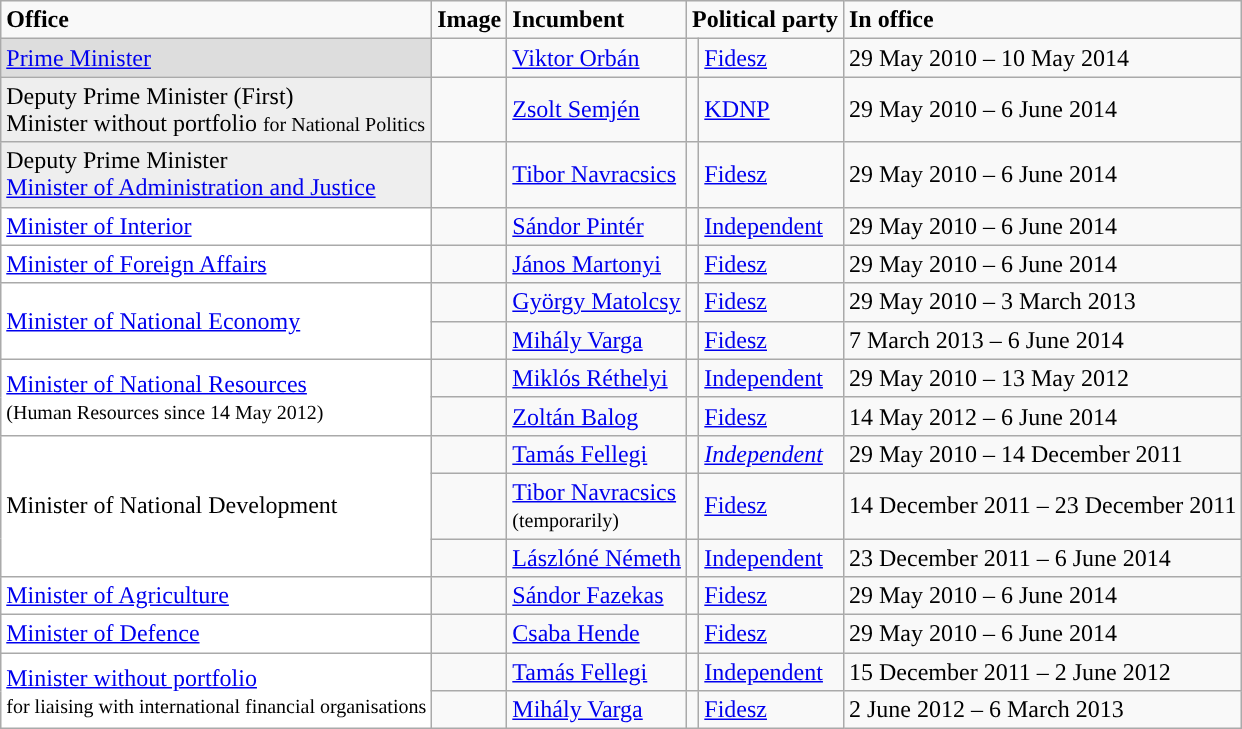<table class="wikitable">
<tr>
<td><strong>Office</strong></td>
<td><strong>Image</strong></td>
<td><strong>Incumbent</strong></td>
<td colspan="2"><strong>Political party</strong></td>
<td><strong>In office</strong></td>
</tr>
<tr>
<td style="background:#ddd;"><a href='#'>Prime Minister</a></td>
<td></td>
<td><a href='#'>Viktor Orbán</a></td>
<td style="color:inherit;background-color: "></td>
<td><a href='#'>Fidesz</a></td>
<td>29 May 2010 – 10 May 2014</td>
</tr>
<tr>
<td style="background:#eee;">Deputy Prime Minister (First)<br>Minister without portfolio <small>for National Politics</small></td>
<td></td>
<td><a href='#'>Zsolt Semjén</a></td>
<td style="color:inherit;background-color: "></td>
<td><a href='#'>KDNP</a></td>
<td>29 May 2010 – 6 June 2014</td>
</tr>
<tr>
<td style="background:#eee;">Deputy Prime Minister<br><a href='#'>Minister of Administration and Justice</a></td>
<td></td>
<td><a href='#'>Tibor Navracsics</a></td>
<td style="color:inherit;background-color: "></td>
<td><a href='#'>Fidesz</a></td>
<td>29 May 2010 – 6 June 2014</td>
</tr>
<tr>
<td style="background:#fff;"><a href='#'>Minister of Interior</a></td>
<td></td>
<td><a href='#'>Sándor Pintér</a></td>
<td style="color:inherit;background-color: "></td>
<td><a href='#'>Independent</a></td>
<td>29 May 2010 – 6 June 2014</td>
</tr>
<tr>
<td style="background:#fff;"><a href='#'>Minister of Foreign Affairs</a></td>
<td></td>
<td><a href='#'>János Martonyi</a></td>
<td style="color:inherit;background-color: "></td>
<td><a href='#'>Fidesz</a></td>
<td>29 May 2010 – 6 June 2014</td>
</tr>
<tr>
<td rowspan="2" style="background:#fff;"><a href='#'>Minister of National Economy</a></td>
<td></td>
<td><a href='#'>György Matolcsy</a></td>
<td style="color:inherit;background-color: "></td>
<td><a href='#'>Fidesz</a></td>
<td>29 May 2010 – 3 March 2013</td>
</tr>
<tr>
<td></td>
<td><a href='#'>Mihály Varga</a></td>
<td style="color:inherit;background-color: "></td>
<td><a href='#'>Fidesz</a></td>
<td>7 March 2013 – 6 June 2014</td>
</tr>
<tr>
<td rowspan="2" style="background:#fff;"><a href='#'>Minister of National Resources</a><br><small>(Human Resources since 14 May 2012)</small></td>
<td></td>
<td><a href='#'>Miklós Réthelyi</a></td>
<td style="color:inherit;background-color: "></td>
<td><a href='#'>Independent</a></td>
<td>29 May 2010 – 13 May 2012</td>
</tr>
<tr>
<td></td>
<td><a href='#'>Zoltán Balog</a></td>
<td style="color:inherit;background-color: "></td>
<td><a href='#'>Fidesz</a></td>
<td>14 May 2012 – 6 June 2014</td>
</tr>
<tr>
<td rowspan="3" style="background:#fff;">Minister of National Development</td>
<td></td>
<td><a href='#'>Tamás Fellegi</a></td>
<td style="color:inherit;background-color: "></td>
<td><em><a href='#'>Independent</a></em></td>
<td>29 May 2010 – 14 December 2011</td>
</tr>
<tr>
<td></td>
<td><a href='#'>Tibor Navracsics</a><br><small>(temporarily)</small></td>
<td style="color:inherit;background-color: "></td>
<td><a href='#'>Fidesz</a></td>
<td>14 December 2011 – 23 December 2011</td>
</tr>
<tr>
<td></td>
<td><a href='#'>Lászlóné Németh</a></td>
<td style="color:inherit;background-color: "></td>
<td><a href='#'>Independent</a></td>
<td>23 December 2011 – 6 June 2014</td>
</tr>
<tr>
<td style="background:#fff;"><a href='#'>Minister of Agriculture</a></td>
<td></td>
<td><a href='#'>Sándor Fazekas</a></td>
<td style="color:inherit;background-color: "></td>
<td><a href='#'>Fidesz</a></td>
<td>29 May 2010 – 6 June 2014</td>
</tr>
<tr>
<td style="background:#fff;"><a href='#'>Minister of Defence</a></td>
<td></td>
<td><a href='#'>Csaba Hende</a></td>
<td style="color:inherit;background-color: "></td>
<td><a href='#'>Fidesz</a></td>
<td>29 May 2010 – 6 June 2014</td>
</tr>
<tr>
<td rowspan="2" style="background:#fff;"><a href='#'>Minister without portfolio</a><br><small>for liaising with international financial organisations</small></td>
<td></td>
<td><a href='#'>Tamás Fellegi</a></td>
<td style="color:inherit;background-color: "></td>
<td><a href='#'>Independent</a></td>
<td>15 December 2011 – 2 June 2012</td>
</tr>
<tr>
<td></td>
<td><a href='#'>Mihály Varga</a></td>
<td style="color:inherit;background-color: "></td>
<td><a href='#'>Fidesz</a></td>
<td>2 June 2012 – 6 March 2013</td>
</tr>
</table>
